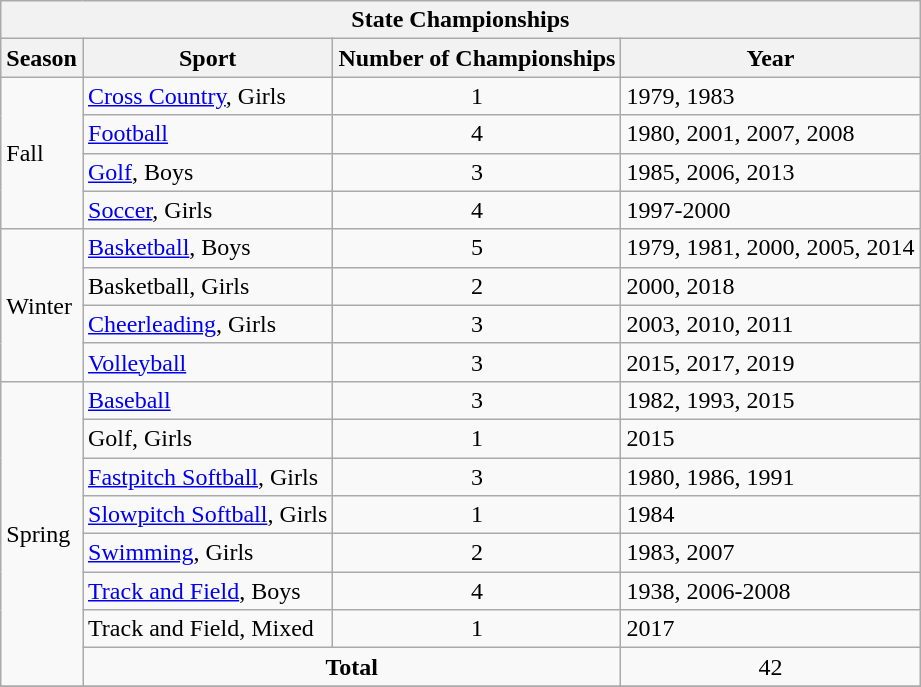<table class="wikitable">
<tr>
<th colspan="4">State Championships</th>
</tr>
<tr>
<th>Season</th>
<th>Sport</th>
<th>Number of Championships</th>
<th>Year</th>
</tr>
<tr>
<td rowspan="4">Fall</td>
<td><a href='#'>Cross Country</a>, Girls</td>
<td align="center">1</td>
<td>1979, 1983</td>
</tr>
<tr>
<td><a href='#'>Football</a></td>
<td align="center">4</td>
<td>1980, 2001, 2007, 2008</td>
</tr>
<tr>
<td><a href='#'>Golf</a>, Boys</td>
<td align="center">3</td>
<td>1985, 2006, 2013</td>
</tr>
<tr>
<td><a href='#'>Soccer</a>, Girls</td>
<td align="center">4</td>
<td>1997-2000</td>
</tr>
<tr>
<td rowspan="4">Winter</td>
<td><a href='#'>Basketball</a>, Boys</td>
<td align="center">5</td>
<td>1979, 1981, 2000, 2005, 2014</td>
</tr>
<tr>
<td>Basketball, Girls</td>
<td align="center">2</td>
<td>2000, 2018</td>
</tr>
<tr>
<td><a href='#'>Cheerleading</a>, Girls</td>
<td align="center">3</td>
<td>2003, 2010, 2011</td>
</tr>
<tr>
<td><a href='#'>Volleyball</a></td>
<td align="center">3</td>
<td>2015, 2017, 2019</td>
</tr>
<tr>
<td rowspan="8">Spring</td>
<td><a href='#'>Baseball</a></td>
<td align="center">3</td>
<td>1982, 1993, 2015</td>
</tr>
<tr>
<td>Golf, Girls</td>
<td align="center">1</td>
<td>2015</td>
</tr>
<tr>
<td><a href='#'>Fastpitch Softball</a>, Girls</td>
<td align="center">3</td>
<td>1980, 1986, 1991</td>
</tr>
<tr>
<td><a href='#'>Slowpitch Softball</a>, Girls</td>
<td align="center">1</td>
<td>1984</td>
</tr>
<tr>
<td><a href='#'>Swimming</a>, Girls</td>
<td align="center">2</td>
<td>1983, 2007</td>
</tr>
<tr>
<td><a href='#'>Track and Field</a>, Boys</td>
<td align="center">4</td>
<td>1938, 2006-2008</td>
</tr>
<tr>
<td>Track and Field, Mixed</td>
<td align="center">1</td>
<td>2017</td>
</tr>
<tr>
<td align="center" colspan="2"><strong>Total</strong></td>
<td align="center">42</td>
</tr>
<tr>
</tr>
</table>
